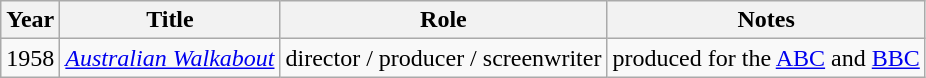<table class="wikitable">
<tr>
<th>Year</th>
<th>Title</th>
<th>Role</th>
<th>Notes</th>
</tr>
<tr>
<td>1958</td>
<td><em><a href='#'>Australian Walkabout</a></em></td>
<td>director / producer / screenwriter</td>
<td>produced for the <a href='#'>ABC</a> and <a href='#'>BBC</a></td>
</tr>
</table>
